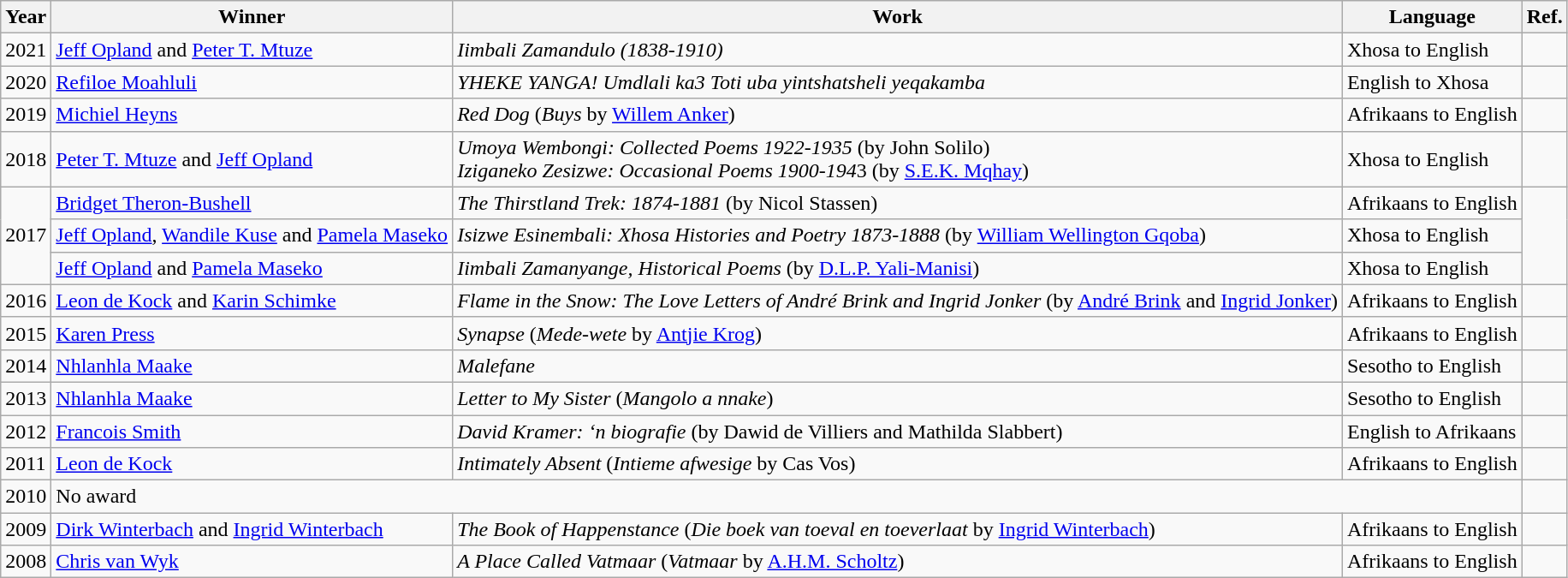<table class="wikitable sortable">
<tr>
<th>Year</th>
<th>Winner</th>
<th>Work</th>
<th>Language</th>
<th>Ref.</th>
</tr>
<tr>
<td>2021</td>
<td><a href='#'>Jeff Opland</a> and <a href='#'>Peter T. Mtuze</a></td>
<td><em>Iimbali Zamandulo (1838-1910)</em></td>
<td>Xhosa to English</td>
<td></td>
</tr>
<tr>
<td>2020</td>
<td><a href='#'>Refiloe Moahluli</a></td>
<td><em>YHEKE YANGA! Umdlali ka3 Toti uba yintshatsheli yeqakamba</em></td>
<td>English to Xhosa</td>
<td></td>
</tr>
<tr>
<td>2019</td>
<td><a href='#'>Michiel Heyns</a></td>
<td><em>Red Dog</em> (<em>Buys</em> by <a href='#'>Willem Anker</a>)</td>
<td>Afrikaans to English</td>
<td></td>
</tr>
<tr>
<td>2018</td>
<td><a href='#'>Peter T. Mtuze</a> and <a href='#'>Jeff Opland</a></td>
<td><em>Umoya Wembongi: Collected Poems 1922-1935</em> (by John Solilo)<br><em>Iziganeko Zesizwe: Occasional Poems 1900-194</em>3 (by <a href='#'>S.E.K. Mqhay</a>)</td>
<td>Xhosa to English</td>
<td></td>
</tr>
<tr>
<td rowspan="3">2017</td>
<td><a href='#'>Bridget Theron-Bushell</a></td>
<td><em>The Thirstland Trek: 1874-1881</em> (by Nicol Stassen)</td>
<td>Afrikaans to English</td>
<td rowspan="3"></td>
</tr>
<tr>
<td><a href='#'>Jeff Opland</a>, <a href='#'>Wandile Kuse</a> and <a href='#'>Pamela Maseko</a></td>
<td><em>Isizwe Esinembali: Xhosa Histories and Poetry 1873-1888</em> (by <a href='#'>William Wellington Gqoba</a>)</td>
<td>Xhosa to English</td>
</tr>
<tr>
<td><a href='#'>Jeff Opland</a> and <a href='#'>Pamela Maseko</a></td>
<td><em>Iimbali Zamanyange, Historical Poems</em> (by <a href='#'>D.L.P. Yali-Manisi</a>)</td>
<td>Xhosa to English</td>
</tr>
<tr>
<td>2016</td>
<td><a href='#'>Leon de Kock</a> and <a href='#'>Karin Schimke</a></td>
<td><em>Flame in the Snow: The Love Letters of André Brink and Ingrid Jonker</em> (by <a href='#'>André Brink</a> and <a href='#'>Ingrid Jonker</a>)</td>
<td>Afrikaans to English</td>
<td></td>
</tr>
<tr>
<td>2015</td>
<td><a href='#'>Karen Press</a></td>
<td><em>Synapse</em> (<em>Mede-wete</em> by <a href='#'>Antjie Krog</a>)</td>
<td>Afrikaans to English</td>
<td></td>
</tr>
<tr>
<td>2014</td>
<td><a href='#'>Nhlanhla Maake</a></td>
<td><em>Malefane</em></td>
<td>Sesotho to English</td>
<td></td>
</tr>
<tr>
<td>2013</td>
<td><a href='#'>Nhlanhla Maake</a></td>
<td><em>Letter to My Sister</em> (<em>Mangolo a nnake</em>)</td>
<td>Sesotho to English</td>
<td></td>
</tr>
<tr>
<td>2012</td>
<td><a href='#'>Francois Smith</a></td>
<td><em>David Kramer: ‘n biografie</em> (by Dawid de Villiers and Mathilda Slabbert)</td>
<td>English to Afrikaans</td>
<td></td>
</tr>
<tr>
<td>2011</td>
<td><a href='#'>Leon de Kock</a></td>
<td><em>Intimately Absent</em> (<em>Intieme afwesige</em> by Cas Vos)</td>
<td>Afrikaans to English</td>
<td></td>
</tr>
<tr>
<td>2010</td>
<td colspan="3">No award</td>
<td></td>
</tr>
<tr>
<td>2009</td>
<td><a href='#'>Dirk Winterbach</a> and <a href='#'>Ingrid Winterbach</a></td>
<td><em>The Book of Happenstance</em> (<em>Die boek van toeval en toeverlaat</em> by <a href='#'>Ingrid Winterbach</a>)</td>
<td>Afrikaans to English</td>
<td></td>
</tr>
<tr>
<td>2008</td>
<td><a href='#'>Chris van Wyk</a></td>
<td><em>A Place Called Vatmaar</em> (<em>Vatmaar</em> by <a href='#'>A.H.M. Scholtz</a>)</td>
<td>Afrikaans to English</td>
<td></td>
</tr>
</table>
